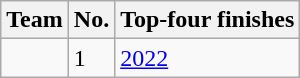<table class="wikitable" style="text-align: left;">
<tr>
<th>Team</th>
<th width=4>No.</th>
<th>Top-four finishes</th>
</tr>
<tr>
<td></td>
<td>1</td>
<td><a href='#'>2022</a></td>
</tr>
</table>
